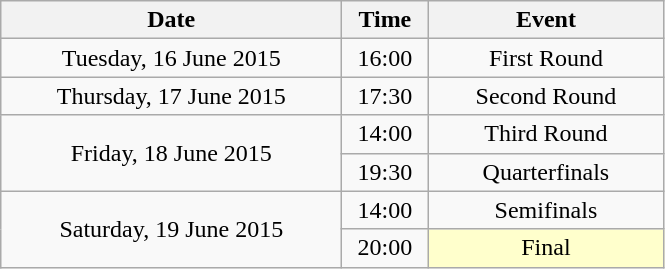<table class = "wikitable" style="text-align:center;">
<tr>
<th width=220>Date</th>
<th width=50>Time</th>
<th width=150>Event</th>
</tr>
<tr>
<td>Tuesday, 16 June 2015</td>
<td>16:00</td>
<td>First Round</td>
</tr>
<tr>
<td>Thursday, 17 June 2015</td>
<td>17:30</td>
<td>Second Round</td>
</tr>
<tr>
<td rowspan=2>Friday, 18 June 2015</td>
<td>14:00</td>
<td>Third Round</td>
</tr>
<tr>
<td>19:30</td>
<td>Quarterfinals</td>
</tr>
<tr>
<td rowspan=2>Saturday, 19 June 2015</td>
<td>14:00</td>
<td>Semifinals</td>
</tr>
<tr>
<td>20:00</td>
<td bgcolor=ffffcc>Final</td>
</tr>
</table>
